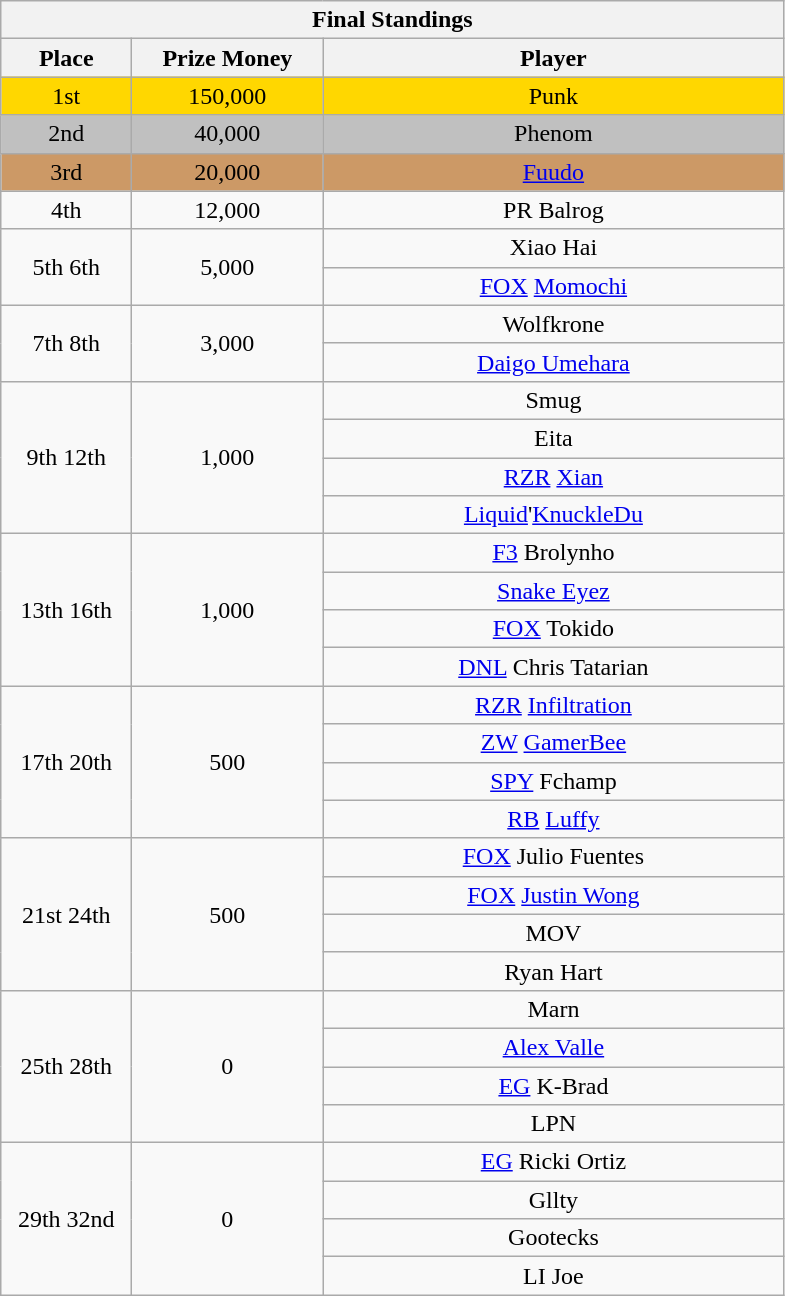<table class="wikitable" style="text-align: center;">
<tr>
<th colspan=3>Final Standings</th>
</tr>
<tr>
<th width="80px">Place</th>
<th width="120">Prize Money</th>
<th width="300px">Player</th>
</tr>
<tr>
<td style="text-align:center; background:gold;">1st</td>
<td style="text-align:center; background:gold;">150,000</td>
<td style="text-align:center; background:gold;"> Punk</td>
</tr>
<tr>
<td style="text-align:center; background:silver;">2nd</td>
<td style="text-align:center; background:silver;">40,000</td>
<td style="text-align:center; background:silver;"> Phenom</td>
</tr>
<tr>
<td style="text-align:center; background:#c96;">3rd</td>
<td style="text-align:center; background:#c96;">20,000</td>
<td style="text-align:center; background:#c96;"> <a href='#'>Fuudo</a></td>
</tr>
<tr>
<td>4th</td>
<td>12,000</td>
<td> PR Balrog</td>
</tr>
<tr>
<td rowspan=2>5th  6th</td>
<td rowspan=2>5,000</td>
<td> Xiao Hai</td>
</tr>
<tr>
<td><a href='#'>FOX</a> <a href='#'>Momochi</a></td>
</tr>
<tr>
<td rowspan=2>7th  8th</td>
<td rowspan=2>3,000</td>
<td>Wolfkrone</td>
</tr>
<tr>
<td> <a href='#'>Daigo Umehara</a></td>
</tr>
<tr>
<td rowspan=4>9th  12th</td>
<td rowspan=4>1,000</td>
<td> Smug</td>
</tr>
<tr>
<td> Eita</td>
</tr>
<tr>
<td><a href='#'>RZR</a> <a href='#'>Xian</a></td>
</tr>
<tr>
<td><a href='#'>Liquid</a>'<a href='#'>KnuckleDu</a></td>
</tr>
<tr>
<td rowspan=4>13th  16th</td>
<td rowspan=4>1,000</td>
<td><a href='#'>F3</a> Brolynho</td>
</tr>
<tr>
<td> <a href='#'>Snake Eyez</a></td>
</tr>
<tr>
<td><a href='#'>FOX</a> Tokido</td>
</tr>
<tr>
<td><a href='#'>DNL</a> Chris Tatarian</td>
</tr>
<tr>
<td rowspan=4>17th  20th</td>
<td rowspan=4>500</td>
<td><a href='#'>RZR</a> <a href='#'>Infiltration</a></td>
</tr>
<tr>
<td><a href='#'>ZW</a> <a href='#'>GamerBee</a></td>
</tr>
<tr>
<td><a href='#'>SPY</a> Fchamp</td>
</tr>
<tr>
<td><a href='#'>RB</a> <a href='#'>Luffy</a></td>
</tr>
<tr>
<td rowspan=4>21st  24th</td>
<td rowspan=4>500</td>
<td><a href='#'>FOX</a> Julio Fuentes</td>
</tr>
<tr>
<td><a href='#'>FOX</a> <a href='#'>Justin Wong</a></td>
</tr>
<tr>
<td> MOV</td>
</tr>
<tr>
<td>Ryan Hart</td>
</tr>
<tr>
<td rowspan=4>25th  28th</td>
<td rowspan=4>0</td>
<td> Marn</td>
</tr>
<tr>
<td> <a href='#'>Alex Valle</a></td>
</tr>
<tr>
<td><a href='#'>EG</a> K-Brad</td>
</tr>
<tr>
<td> LPN</td>
</tr>
<tr>
<td rowspan=4>29th  32nd</td>
<td rowspan=4>0</td>
<td><a href='#'>EG</a> Ricki Ortiz</td>
</tr>
<tr>
<td>Gllty</td>
</tr>
<tr>
<td>Gootecks</td>
</tr>
<tr>
<td>LI Joe</td>
</tr>
</table>
